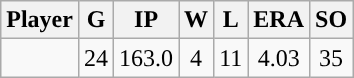<table class="wikitable sortable" style="text-align:center;">
<tr>
<th>Player</th>
<th>G</th>
<th>IP</th>
<th>W</th>
<th>L</th>
<th>ERA</th>
<th>SO</th>
</tr>
<tr>
<td></td>
<td>24</td>
<td>163.0</td>
<td>4</td>
<td>11</td>
<td>4.03</td>
<td>35</td>
</tr>
</table>
